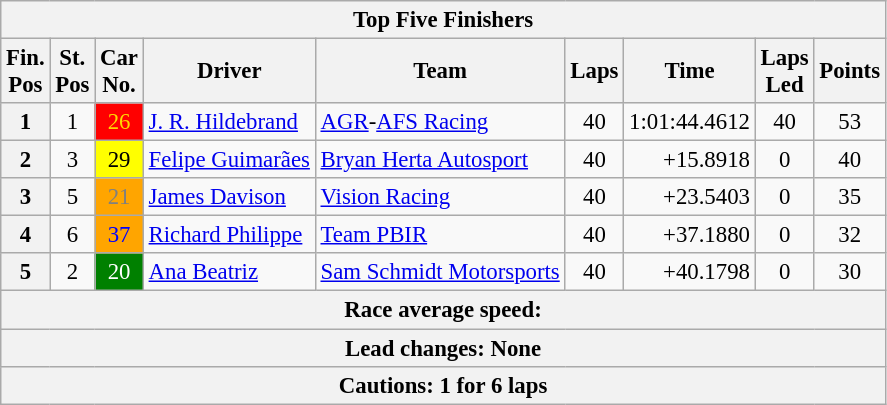<table class="wikitable" style="font-size:95%;">
<tr>
<th colspan=9>Top Five Finishers</th>
</tr>
<tr>
<th>Fin.<br>Pos</th>
<th>St.<br>Pos</th>
<th>Car<br>No.</th>
<th>Driver</th>
<th>Team</th>
<th>Laps</th>
<th>Time</th>
<th>Laps<br>Led</th>
<th>Points</th>
</tr>
<tr>
<th>1</th>
<td align=center>1</td>
<td style="background:red; color:gold;" align=center>26</td>
<td> <a href='#'>J. R. Hildebrand</a></td>
<td><a href='#'>AGR</a>-<a href='#'>AFS Racing</a></td>
<td align=center>40</td>
<td align=right>1:01:44.4612</td>
<td align=center>40</td>
<td align=center>53</td>
</tr>
<tr>
<th>2</th>
<td align=center>3</td>
<td style="background:yellow; color:black;" align=center>29</td>
<td> <a href='#'>Felipe Guimarães</a></td>
<td><a href='#'>Bryan Herta Autosport</a></td>
<td align=center>40</td>
<td align=right>+15.8918</td>
<td align=center>0</td>
<td align=center>40</td>
</tr>
<tr>
<th>3</th>
<td align=center>5</td>
<td style="background:orange; color:grey;" align=center>21</td>
<td> <a href='#'>James Davison</a></td>
<td><a href='#'>Vision Racing</a></td>
<td align=center>40</td>
<td align=right>+23.5403</td>
<td align=center>0</td>
<td align=center>35</td>
</tr>
<tr>
<th>4</th>
<td align=center>6</td>
<td style="background:orange; color:blue;" align=center>37</td>
<td> <a href='#'>Richard Philippe</a></td>
<td><a href='#'>Team PBIR</a></td>
<td align=center>40</td>
<td align=right>+37.1880</td>
<td align=center>0</td>
<td align=center>32</td>
</tr>
<tr>
<th>5</th>
<td align=center>2</td>
<td style="background:green; color:white;" align=center>20</td>
<td> <a href='#'>Ana Beatriz</a></td>
<td><a href='#'>Sam Schmidt Motorsports</a></td>
<td align=center>40</td>
<td align=right>+40.1798</td>
<td align=center>0</td>
<td align=center>30</td>
</tr>
<tr>
<th colspan=9>Race average speed: </th>
</tr>
<tr>
<th colspan=9>Lead changes: None</th>
</tr>
<tr>
<th colspan=9>Cautions: 1 for 6 laps</th>
</tr>
</table>
